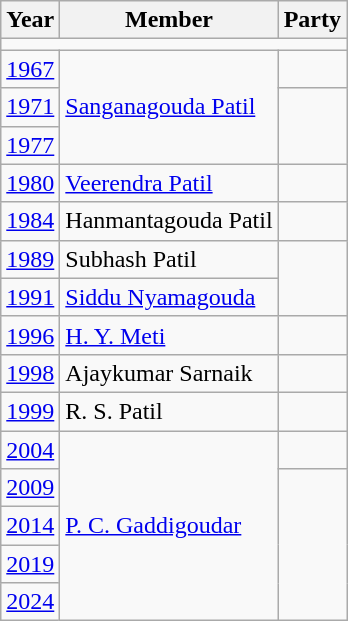<table class="wikitable sortable">
<tr>
<th>Year</th>
<th>Member</th>
<th colspan="2">Party</th>
</tr>
<tr>
<td colspan="4"></td>
</tr>
<tr>
<td><a href='#'>1967</a></td>
<td rowspan="3"><a href='#'>Sanganagouda Patil</a></td>
<td></td>
</tr>
<tr>
<td><a href='#'>1971</a></td>
</tr>
<tr>
<td><a href='#'>1977</a></td>
</tr>
<tr>
<td><a href='#'>1980</a></td>
<td><a href='#'>Veerendra Patil</a></td>
<td></td>
</tr>
<tr>
<td><a href='#'>1984</a></td>
<td>Hanmantagouda Patil</td>
<td></td>
</tr>
<tr>
<td><a href='#'>1989</a></td>
<td>Subhash Patil</td>
</tr>
<tr>
<td><a href='#'>1991</a></td>
<td><a href='#'>Siddu Nyamagouda</a></td>
</tr>
<tr>
<td><a href='#'>1996</a></td>
<td><a href='#'>H. Y. Meti</a></td>
<td></td>
</tr>
<tr>
<td><a href='#'>1998</a></td>
<td>Ajaykumar Sarnaik</td>
<td></td>
</tr>
<tr>
<td><a href='#'>1999</a></td>
<td>R. S. Patil</td>
<td></td>
</tr>
<tr>
<td><a href='#'>2004</a></td>
<td rowspan="5"><a href='#'>P. C. Gaddigoudar</a></td>
<td></td>
</tr>
<tr>
<td><a href='#'>2009</a></td>
</tr>
<tr>
<td><a href='#'>2014</a></td>
</tr>
<tr>
<td><a href='#'>2019</a></td>
</tr>
<tr>
<td><a href='#'>2024</a></td>
</tr>
</table>
